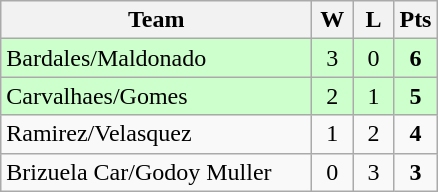<table class="wikitable" style="text-align:center;">
<tr>
<th width=200>Team</th>
<th width=20>W</th>
<th width=20>L</th>
<th width=20>Pts</th>
</tr>
<tr bgcolor="#ccffcc">
<td align="left"> Bardales/Maldonado</td>
<td>3</td>
<td>0</td>
<td><strong>6</strong></td>
</tr>
<tr bgcolor="#ccffcc">
<td align="left"> Carvalhaes/Gomes</td>
<td>2</td>
<td>1</td>
<td><strong>5</strong></td>
</tr>
<tr>
<td align="left"> Ramirez/Velasquez</td>
<td>1</td>
<td>2</td>
<td><strong>4</strong></td>
</tr>
<tr>
<td align="left"> Brizuela Car/Godoy Muller</td>
<td>0</td>
<td>3</td>
<td><strong>3</strong></td>
</tr>
</table>
